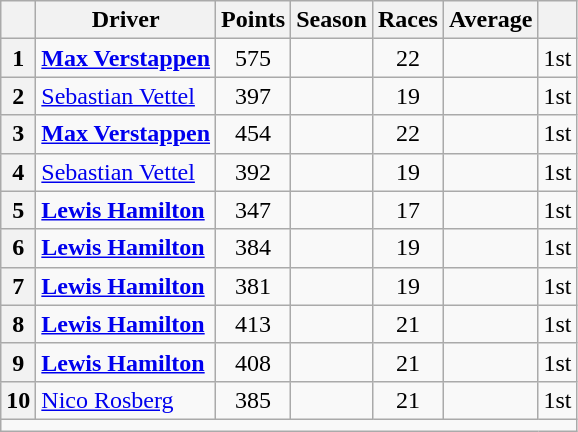<table class="wikitable" style="text-align:center">
<tr>
<th></th>
<th>Driver</th>
<th>Points</th>
<th>Season</th>
<th>Races</th>
<th>Average</th>
<th></th>
</tr>
<tr>
<th>1</th>
<td align=left> <strong><a href='#'>Max Verstappen</a></strong></td>
<td>575</td>
<td></td>
<td>22</td>
<td></td>
<td>1st</td>
</tr>
<tr>
<th>2</th>
<td align=left> <a href='#'>Sebastian Vettel</a></td>
<td>397</td>
<td></td>
<td>19</td>
<td></td>
<td>1st</td>
</tr>
<tr>
<th>3</th>
<td align=left> <strong><a href='#'>Max Verstappen</a></strong></td>
<td>454</td>
<td></td>
<td>22</td>
<td></td>
<td>1st</td>
</tr>
<tr>
<th>4</th>
<td align=left> <a href='#'>Sebastian Vettel</a></td>
<td>392</td>
<td></td>
<td>19</td>
<td></td>
<td>1st</td>
</tr>
<tr>
<th>5</th>
<td align=left> <strong><a href='#'>Lewis Hamilton</a></strong></td>
<td>347</td>
<td></td>
<td>17</td>
<td></td>
<td>1st</td>
</tr>
<tr>
<th>6</th>
<td align=left> <strong><a href='#'>Lewis Hamilton</a></strong></td>
<td>384</td>
<td></td>
<td>19</td>
<td></td>
<td>1st</td>
</tr>
<tr>
<th>7</th>
<td align=left> <strong><a href='#'>Lewis Hamilton</a></strong></td>
<td>381</td>
<td></td>
<td>19</td>
<td></td>
<td>1st</td>
</tr>
<tr>
<th>8</th>
<td align=left> <strong><a href='#'>Lewis Hamilton</a></strong></td>
<td>413</td>
<td></td>
<td>21</td>
<td></td>
<td>1st</td>
</tr>
<tr>
<th>9</th>
<td align=left> <strong><a href='#'>Lewis Hamilton</a></strong></td>
<td>408</td>
<td></td>
<td>21</td>
<td></td>
<td>1st</td>
</tr>
<tr>
<th>10</th>
<td align=left> <a href='#'>Nico Rosberg</a></td>
<td>385</td>
<td></td>
<td>21</td>
<td></td>
<td>1st</td>
</tr>
<tr>
<td colspan=7></td>
</tr>
</table>
